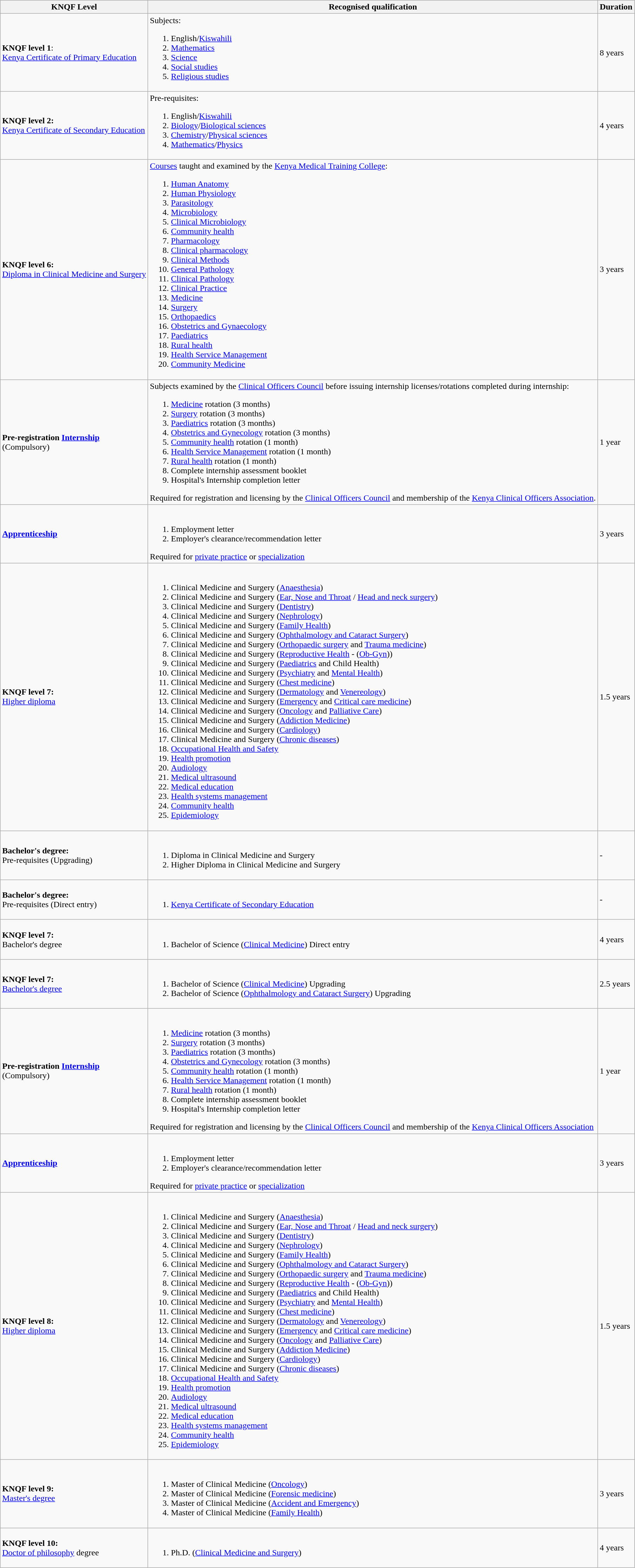<table class="wikitable">
<tr>
<th>KNQF Level</th>
<th>Recognised qualification</th>
<th>Duration</th>
</tr>
<tr>
<td><strong>KNQF level 1</strong>:<br> <a href='#'>Kenya Certificate of Primary Education</a></td>
<td>Subjects:<br><ol><li>English/<a href='#'>Kiswahili</a></li><li><a href='#'>Mathematics</a></li><li><a href='#'>Science</a></li><li><a href='#'>Social studies</a></li><li><a href='#'>Religious studies</a></li></ol></td>
<td>8 years</td>
</tr>
<tr>
<td><strong>KNQF level 2:</strong> <br><a href='#'>Kenya Certificate of Secondary Education</a></td>
<td>Pre-requisites:<br><ol><li>English/<a href='#'>Kiswahili</a></li><li><a href='#'>Biology</a>/<a href='#'>Biological sciences</a></li><li><a href='#'>Chemistry</a>/<a href='#'>Physical sciences</a></li><li><a href='#'>Mathematics</a>/<a href='#'>Physics</a></li></ol></td>
<td>4 years</td>
</tr>
<tr>
<td><strong>KNQF level 6:</strong> <br> <a href='#'>Diploma in Clinical Medicine and Surgery</a></td>
<td><a href='#'>Courses</a> taught and examined by the <a href='#'>Kenya Medical Training College</a>:<br><ol><li><a href='#'>Human Anatomy</a></li><li><a href='#'>Human Physiology</a></li><li><a href='#'>Parasitology</a></li><li><a href='#'>Microbiology</a></li><li><a href='#'>Clinical Microbiology</a></li><li><a href='#'>Community health</a></li><li><a href='#'>Pharmacology</a></li><li><a href='#'>Clinical pharmacology</a></li><li><a href='#'>Clinical Methods</a></li><li><a href='#'>General Pathology</a></li><li><a href='#'>Clinical Pathology</a></li><li><a href='#'>Clinical Practice</a></li><li><a href='#'>Medicine</a></li><li><a href='#'>Surgery</a></li><li><a href='#'>Orthopaedics</a></li><li><a href='#'>Obstetrics and Gynaecology</a></li><li><a href='#'>Paediatrics</a></li><li><a href='#'>Rural health</a></li><li><a href='#'>Health Service Management</a></li><li><a href='#'>Community Medicine</a></li></ol></td>
<td>3 years</td>
</tr>
<tr>
<td><strong>Pre-registration <a href='#'>Internship</a></strong> <br>(Compulsory)</td>
<td>Subjects examined by the <a href='#'>Clinical Officers Council</a> before issuing internship licenses/rotations completed during internship:<br><ol><li><a href='#'>Medicine</a> rotation (3 months)</li><li><a href='#'>Surgery</a> rotation (3 months)</li><li><a href='#'>Paediatrics</a> rotation (3 months)</li><li><a href='#'>Obstetrics and Gynecology</a> rotation (3 months)</li><li><a href='#'>Community health</a> rotation (1 month)</li><li><a href='#'>Health Service Management</a> rotation (1 month)</li><li><a href='#'>Rural health</a> rotation (1 month)</li><li>Complete internship assessment booklet</li><li>Hospital's Internship completion letter</li></ol>Required for registration and licensing by the <a href='#'>Clinical Officers Council</a> and membership of the <a href='#'>Kenya Clinical Officers Association</a>.</td>
<td>1 year</td>
</tr>
<tr>
<td><strong><a href='#'>Apprenticeship</a></strong></td>
<td><br><ol><li>Employment letter</li><li>Employer's clearance/recommendation letter</li></ol>Required for <a href='#'>private practice</a> or <a href='#'>specialization</a></td>
<td>3 years</td>
</tr>
<tr>
<td><strong>KNQF level 7:</strong> <br><a href='#'>Higher diploma</a></td>
<td><br><ol><li>Clinical Medicine and Surgery (<a href='#'>Anaesthesia</a>)</li><li>Clinical Medicine and Surgery (<a href='#'>Ear, Nose and Throat</a> / <a href='#'>Head and neck surgery</a>)</li><li>Clinical Medicine and Surgery (<a href='#'>Dentistry</a>)</li><li>Clinical Medicine and Surgery (<a href='#'>Nephrology</a>)</li><li>Clinical Medicine and Surgery (<a href='#'>Family Health</a>)</li><li>Clinical Medicine and Surgery (<a href='#'>Ophthalmology and Cataract Surgery</a>)</li><li>Clinical Medicine and Surgery (<a href='#'>Orthopaedic surgery</a> and <a href='#'>Trauma medicine</a>)</li><li>Clinical Medicine and Surgery (<a href='#'>Reproductive Health</a> - (<a href='#'>Ob-Gyn</a>))</li><li>Clinical Medicine and Surgery (<a href='#'>Paediatrics</a> and Child Health)</li><li>Clinical Medicine and Surgery (<a href='#'>Psychiatry</a> and <a href='#'>Mental Health</a>)</li><li>Clinical Medicine and Surgery (<a href='#'>Chest medicine</a>)</li><li>Clinical Medicine and Surgery (<a href='#'>Dermatology</a> and <a href='#'>Venereology</a>)</li><li>Clinical Medicine and Surgery (<a href='#'>Emergency</a> and <a href='#'>Critical care medicine</a>)</li><li>Clinical Medicine and Surgery (<a href='#'>Oncology</a> and <a href='#'>Palliative Care</a>)</li><li>Clinical Medicine and Surgery (<a href='#'>Addiction Medicine</a>)</li><li>Clinical Medicine and Surgery (<a href='#'>Cardiology</a>)</li><li>Clinical Medicine and Surgery (<a href='#'>Chronic diseases</a>)</li><li><a href='#'>Occupational Health and Safety</a></li><li><a href='#'>Health promotion</a></li><li><a href='#'>Audiology</a></li><li><a href='#'>Medical ultrasound</a></li><li><a href='#'>Medical education</a></li><li><a href='#'>Health systems management</a></li><li><a href='#'>Community health</a></li><li><a href='#'>Epidemiology</a></li></ol></td>
<td>1.5 years</td>
</tr>
<tr>
<td><strong>Bachelor's degree:</strong> <br>Pre-requisites (Upgrading)</td>
<td><br><ol><li>Diploma in Clinical Medicine and Surgery</li><li>Higher Diploma in Clinical Medicine and Surgery</li></ol></td>
<td>-</td>
</tr>
<tr>
<td><strong>Bachelor's degree:</strong> <br>Pre-requisites (Direct entry)</td>
<td><br><ol><li><a href='#'>Kenya Certificate of Secondary Education</a></li></ol></td>
<td>-</td>
</tr>
<tr>
<td><strong>KNQF level 7:</strong> <br>Bachelor's degree</td>
<td><br><ol><li>Bachelor of Science (<a href='#'>Clinical Medicine</a>) Direct entry</li></ol></td>
<td>4 years</td>
</tr>
<tr>
<td><strong>KNQF level 7:</strong> <br><a href='#'>Bachelor's degree</a></td>
<td><br><ol><li>Bachelor of Science (<a href='#'>Clinical Medicine</a>) Upgrading</li><li>Bachelor of Science (<a href='#'>Ophthalmology and Cataract Surgery</a>) Upgrading</li></ol></td>
<td>2.5 years</td>
</tr>
<tr>
<td><strong>Pre-registration <a href='#'>Internship</a></strong> <br>(Compulsory)</td>
<td><br><ol><li><a href='#'>Medicine</a> rotation (3 months)</li><li><a href='#'>Surgery</a> rotation (3 months)</li><li><a href='#'>Paediatrics</a> rotation (3 months)</li><li><a href='#'>Obstetrics and Gynecology</a> rotation (3 months)</li><li><a href='#'>Community health</a> rotation (1 month)</li><li><a href='#'>Health Service Management</a> rotation (1 month)</li><li><a href='#'>Rural health</a> rotation (1 month)</li><li>Complete internship assessment booklet</li><li>Hospital's Internship completion letter</li></ol>Required for registration and licensing by the <a href='#'>Clinical Officers Council</a> and membership of the <a href='#'>Kenya Clinical Officers Association</a></td>
<td>1 year</td>
</tr>
<tr>
<td><strong><a href='#'>Apprenticeship</a></strong></td>
<td><br><ol><li>Employment letter</li><li>Employer's clearance/recommendation letter</li></ol>Required for <a href='#'>private practice</a> or <a href='#'>specialization</a></td>
<td>3 years</td>
</tr>
<tr>
<td><strong>KNQF level 8:</strong> <br><a href='#'>Higher diploma</a></td>
<td><br><ol><li>Clinical Medicine and Surgery (<a href='#'>Anaesthesia</a>)</li><li>Clinical Medicine and Surgery (<a href='#'>Ear, Nose and Throat</a> / <a href='#'>Head and neck surgery</a>)</li><li>Clinical Medicine and Surgery (<a href='#'>Dentistry</a>)</li><li>Clinical Medicine and Surgery (<a href='#'>Nephrology</a>)</li><li>Clinical Medicine and Surgery (<a href='#'>Family Health</a>)</li><li>Clinical Medicine and Surgery (<a href='#'>Ophthalmology and Cataract Surgery</a>)</li><li>Clinical Medicine and Surgery (<a href='#'>Orthopaedic surgery</a> and <a href='#'>Trauma medicine</a>)</li><li>Clinical Medicine and Surgery (<a href='#'>Reproductive Health</a> - (<a href='#'>Ob-Gyn</a>))</li><li>Clinical Medicine and Surgery (<a href='#'>Paediatrics</a> and Child Health)</li><li>Clinical Medicine and Surgery (<a href='#'>Psychiatry</a> and <a href='#'>Mental Health</a>)</li><li>Clinical Medicine and Surgery (<a href='#'>Chest medicine</a>)</li><li>Clinical Medicine and Surgery (<a href='#'>Dermatology</a> and <a href='#'>Venereology</a>)</li><li>Clinical Medicine and Surgery (<a href='#'>Emergency</a> and <a href='#'>Critical care medicine</a>)</li><li>Clinical Medicine and Surgery (<a href='#'>Oncology</a> and <a href='#'>Palliative Care</a>)</li><li>Clinical Medicine and Surgery (<a href='#'>Addiction Medicine</a>)</li><li>Clinical Medicine and Surgery (<a href='#'>Cardiology</a>)</li><li>Clinical Medicine and Surgery (<a href='#'>Chronic diseases</a>)</li><li><a href='#'>Occupational Health and Safety</a></li><li><a href='#'>Health promotion</a></li><li><a href='#'>Audiology</a></li><li><a href='#'>Medical ultrasound</a></li><li><a href='#'>Medical education</a></li><li><a href='#'>Health systems management</a></li><li><a href='#'>Community health</a></li><li><a href='#'>Epidemiology</a></li></ol></td>
<td>1.5 years</td>
</tr>
<tr>
<td><strong>KNQF level 9:</strong> <br><a href='#'>Master's degree</a></td>
<td><br><ol><li>Master of Clinical Medicine (<a href='#'>Oncology</a>)</li><li>Master of Clinical Medicine (<a href='#'>Forensic medicine</a>)</li><li>Master of Clinical Medicine (<a href='#'>Accident and Emergency</a>)</li><li>Master of Clinical Medicine (<a href='#'>Family Health</a>)</li></ol></td>
<td>3 years</td>
</tr>
<tr>
<td><strong>KNQF level 10:</strong> <br><a href='#'>Doctor of philosophy</a> degree</td>
<td><br><ol><li>Ph.D. (<a href='#'>Clinical Medicine and Surgery</a>)</li></ol></td>
<td>4 years</td>
</tr>
</table>
